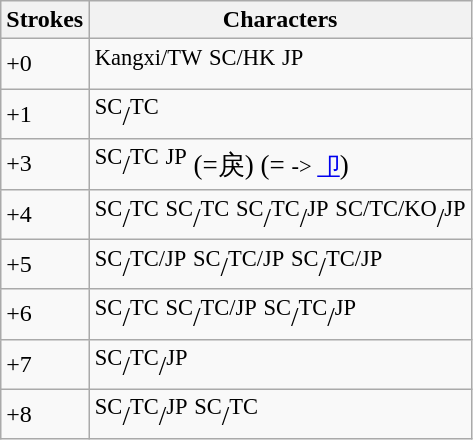<table class="wikitable">
<tr>
<th>Strokes</th>
<th>Characters</th>
</tr>
<tr --->
<td>+0</td>
<td style="font-size: large;"><sup>Kangxi/TW</sup> <sup>SC/HK</sup> <sup>JP</sup></td>
</tr>
<tr --->
<td>+1</td>
<td style="font-size: large;"><sup>SC</sup>/<sup>TC</sup></td>
</tr>
<tr --->
<td>+3</td>
<td style="font-size: large;"><sup>SC</sup>/<sup>TC</sup> <sup>JP</sup> (=戾)  (= <small>-> <a href='#'>卩</a></small>)</td>
</tr>
<tr --->
<td>+4</td>
<td style="font-size: large;"><sup>SC</sup>/<sup>TC</sup> <sup>SC</sup>/<sup>TC</sup> <sup>SC</sup>/<sup>TC</sup>/<sup>JP</sup> <sup>SC/TC/KO</sup>/<sup>JP</sup></td>
</tr>
<tr --->
<td>+5</td>
<td style="font-size: large;"><sup>SC</sup>/<sup>TC/JP</sup> <sup>SC</sup>/<sup>TC/JP</sup> <sup>SC</sup>/<sup>TC/JP</sup></td>
</tr>
<tr --->
<td>+6</td>
<td style="font-size: large;"> <sup>SC</sup>/<sup>TC</sup> <sup>SC</sup>/<sup>TC/JP</sup> <sup>SC</sup>/<sup>TC</sup>/<sup>JP</sup></td>
</tr>
<tr --->
<td>+7</td>
<td style="font-size: large;"><sup>SC</sup>/<sup>TC</sup>/<sup>JP</sup></td>
</tr>
<tr --->
<td>+8</td>
<td style="font-size: large;"><sup>SC</sup>/<sup>TC</sup>/<sup>JP</sup> <sup>SC</sup>/<sup>TC</sup></td>
</tr>
</table>
